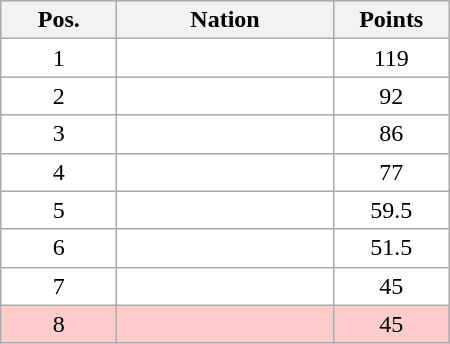<table class="wikitable gauche" cellspacing="1" style="width:300px;">
<tr style="text-align:center; background:#efefef;">
<th style="width:70px;">Pos.</th>
<th>Nation</th>
<th style="width:70px;">Points</th>
</tr>
<tr style="vertical-align:top; text-align:center; background:#fff;">
<td>1</td>
<td style="text-align:left;"></td>
<td>119</td>
</tr>
<tr style="vertical-align:top; text-align:center; background:#fff;">
<td>2</td>
<td style="text-align:left;"></td>
<td>92</td>
</tr>
<tr style="vertical-align:top; text-align:center; background:#fff;">
<td>3</td>
<td style="text-align:left;"></td>
<td>86</td>
</tr>
<tr style="vertical-align:top; text-align:center; background:#fff;">
<td>4</td>
<td style="text-align:left;"></td>
<td>77</td>
</tr>
<tr style="vertical-align:top; text-align:center; background:#fff;">
<td>5</td>
<td style="text-align:left;"></td>
<td>59.5</td>
</tr>
<tr style="vertical-align:top; text-align:center; background:#fff;">
<td>6</td>
<td style="text-align:left;"></td>
<td>51.5</td>
</tr>
<tr style="vertical-align:top; text-align:center; background:#fff;">
<td>7</td>
<td style="text-align:left;"></td>
<td>45</td>
</tr>
<tr style="vertical-align:top; text-align:center; background:#ffcccc;">
<td>8</td>
<td style="text-align:left;"></td>
<td>45</td>
</tr>
</table>
